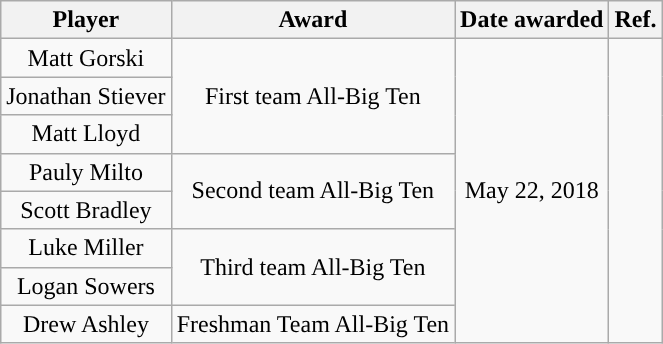<table class="wikitable sortable sortable" style="text-align: center">
<tr align=center>
<th>Player</th>
<th>Award</th>
<th>Date awarded</th>
<th>Ref.</th>
</tr>
<tr>
<td>Matt Gorski</td>
<td rowspan="3">First team All-Big Ten</td>
<td rowspan="8">May 22, 2018</td>
<td rowspan="8"></td>
</tr>
<tr>
<td>Jonathan Stiever</td>
</tr>
<tr>
<td>Matt Lloyd</td>
</tr>
<tr>
<td>Pauly Milto</td>
<td rowspan="2">Second team All-Big Ten</td>
</tr>
<tr>
<td>Scott Bradley</td>
</tr>
<tr>
<td>Luke Miller</td>
<td rowspan="2">Third team All-Big Ten</td>
</tr>
<tr>
<td>Logan Sowers</td>
</tr>
<tr>
<td>Drew Ashley</td>
<td rowspan="1">Freshman Team All-Big Ten</td>
</tr>
</table>
